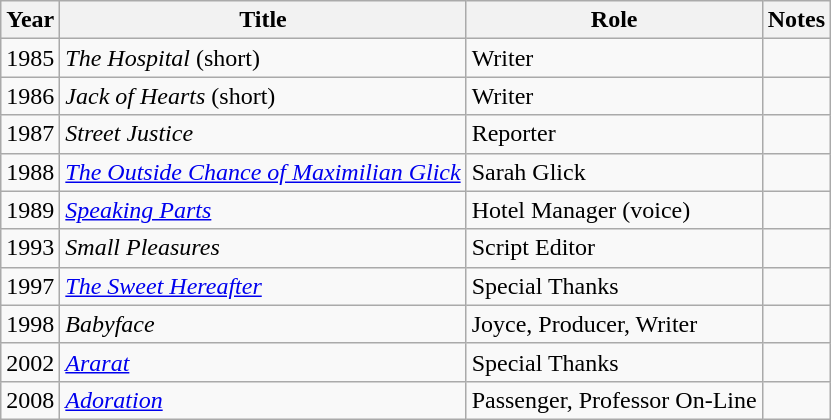<table class="wikitable">
<tr>
<th>Year</th>
<th>Title</th>
<th>Role</th>
<th>Notes</th>
</tr>
<tr>
<td>1985</td>
<td><em>The Hospital</em> (short)</td>
<td>Writer</td>
<td></td>
</tr>
<tr>
<td>1986</td>
<td><em>Jack of Hearts</em> (short)</td>
<td>Writer</td>
<td></td>
</tr>
<tr>
<td>1987</td>
<td><em>Street Justice</em></td>
<td>Reporter</td>
<td></td>
</tr>
<tr>
<td>1988</td>
<td><em><a href='#'>The Outside Chance of Maximilian Glick</a></em></td>
<td>Sarah Glick</td>
<td></td>
</tr>
<tr>
<td>1989</td>
<td><em><a href='#'>Speaking Parts</a></em></td>
<td>Hotel Manager (voice)</td>
<td></td>
</tr>
<tr>
<td>1993</td>
<td><em>Small Pleasures</em></td>
<td>Script Editor</td>
<td></td>
</tr>
<tr>
<td>1997</td>
<td><a href='#'><em>The Sweet Hereafter</em></a></td>
<td>Special Thanks</td>
<td></td>
</tr>
<tr>
<td>1998</td>
<td><em>Babyface</em></td>
<td>Joyce, Producer, Writer</td>
<td></td>
</tr>
<tr>
<td>2002</td>
<td><a href='#'><em>Ararat</em></a></td>
<td>Special Thanks</td>
<td></td>
</tr>
<tr>
<td>2008</td>
<td><a href='#'><em>Adoration</em></a></td>
<td>Passenger, Professor On-Line</td>
<td></td>
</tr>
</table>
